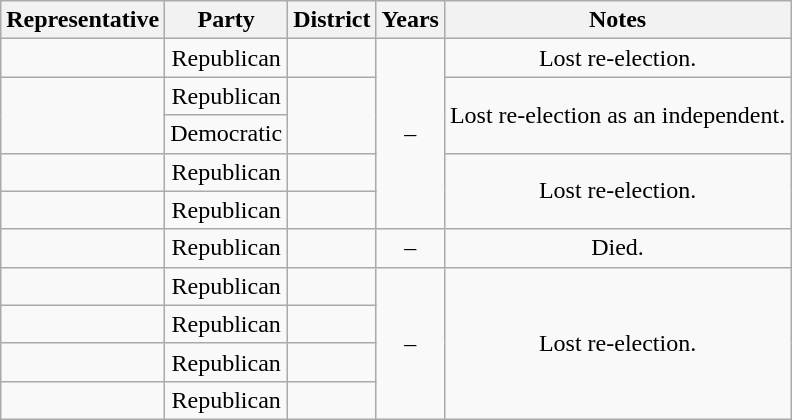<table class="wikitable sortable" style="text-align:center">
<tr valign=bottom>
<th>Representative</th>
<th>Party</th>
<th>District</th>
<th>Years</th>
<th>Notes</th>
</tr>
<tr>
<td align=left></td>
<td>Republican</td>
<td></td>
<td rowspan="5" nowrap=""> –<br></td>
<td>Lost re-election.</td>
</tr>
<tr>
<td align=left rowspan=2></td>
<td>Republican</td>
<td rowspan=2></td>
<td rowspan=2>Lost re-election as an independent.</td>
</tr>
<tr>
<td>Democratic</td>
</tr>
<tr>
<td align=left></td>
<td>Republican</td>
<td></td>
<td rowspan="2">Lost re-election.</td>
</tr>
<tr>
<td align=left></td>
<td>Republican</td>
<td></td>
</tr>
<tr>
<td align=left></td>
<td>Republican</td>
<td></td>
<td nowrap> –<br></td>
<td>Died.</td>
</tr>
<tr>
<td align=left></td>
<td>Republican</td>
<td></td>
<td rowspan="4" nowrap=""> –<br></td>
<td rowspan="4">Lost re-election.</td>
</tr>
<tr>
<td align=left></td>
<td>Republican</td>
<td></td>
</tr>
<tr>
<td align=left></td>
<td>Republican</td>
<td></td>
</tr>
<tr>
<td align=left></td>
<td>Republican</td>
<td></td>
</tr>
</table>
